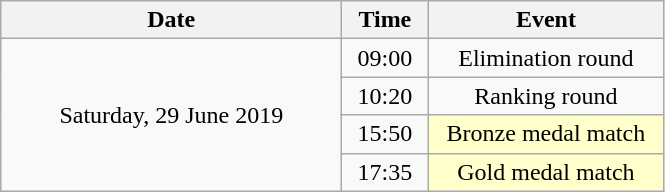<table class = "wikitable" style="text-align:center;">
<tr>
<th width=220>Date</th>
<th width=50>Time</th>
<th width=150>Event</th>
</tr>
<tr>
<td rowspan=4>Saturday, 29 June 2019</td>
<td>09:00</td>
<td>Elimination round</td>
</tr>
<tr>
<td>10:20</td>
<td>Ranking round</td>
</tr>
<tr>
<td>15:50</td>
<td bgcolor=ffffcc>Bronze medal match</td>
</tr>
<tr>
<td>17:35</td>
<td bgcolor=ffffcc>Gold medal match</td>
</tr>
</table>
